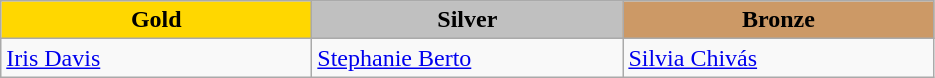<table class="wikitable" style="text-align:left">
<tr align="center">
<td width=200 bgcolor=gold><strong>Gold</strong></td>
<td width=200 bgcolor=silver><strong>Silver</strong></td>
<td width=200 bgcolor=CC9966><strong>Bronze</strong></td>
</tr>
<tr>
<td><a href='#'>Iris Davis</a><br><em></em></td>
<td><a href='#'>Stephanie Berto</a><br><em></em></td>
<td><a href='#'>Silvia Chivás</a><br><em></em></td>
</tr>
</table>
